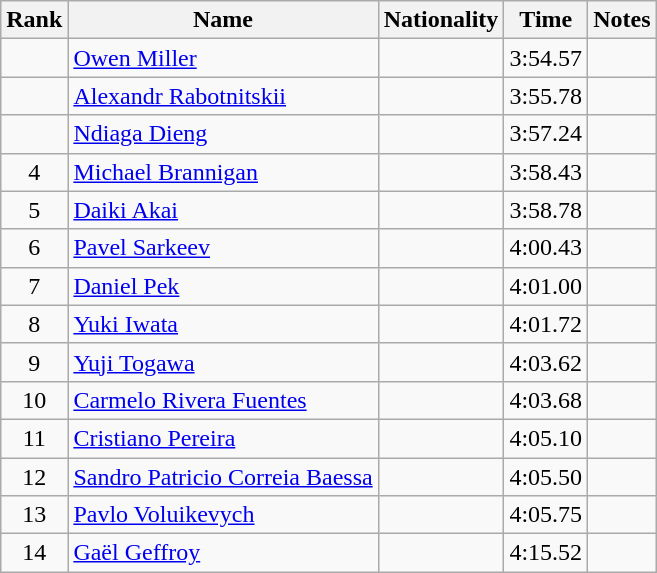<table class="wikitable sortable" style="text-align:center">
<tr>
<th>Rank</th>
<th>Name</th>
<th>Nationality</th>
<th>Time</th>
<th>Notes</th>
</tr>
<tr>
<td></td>
<td align="left"><a href='#'>Owen Miller</a></td>
<td align="left"></td>
<td>3:54.57</td>
<td></td>
</tr>
<tr>
<td></td>
<td align="left"><a href='#'>Alexandr Rabotnitskii</a></td>
<td align="left"></td>
<td>3:55.78</td>
<td></td>
</tr>
<tr>
<td></td>
<td align="left"><a href='#'>Ndiaga Dieng</a></td>
<td align="left"></td>
<td>3:57.24</td>
<td></td>
</tr>
<tr>
<td>4</td>
<td align="left"><a href='#'>Michael Brannigan</a></td>
<td align="left"></td>
<td>3:58.43</td>
<td></td>
</tr>
<tr>
<td>5</td>
<td align="left"><a href='#'>Daiki Akai</a></td>
<td align="left"></td>
<td>3:58.78</td>
<td></td>
</tr>
<tr>
<td>6</td>
<td align="left"><a href='#'>Pavel Sarkeev</a></td>
<td align="left"></td>
<td>4:00.43</td>
<td></td>
</tr>
<tr>
<td>7</td>
<td align="left"><a href='#'>Daniel Pek</a></td>
<td align="left"></td>
<td>4:01.00</td>
<td></td>
</tr>
<tr>
<td>8</td>
<td align="left"><a href='#'>Yuki Iwata</a></td>
<td align="left"></td>
<td>4:01.72</td>
<td></td>
</tr>
<tr>
<td>9</td>
<td align="left"><a href='#'>Yuji Togawa</a></td>
<td align="left"></td>
<td>4:03.62</td>
<td></td>
</tr>
<tr>
<td>10</td>
<td align="left"><a href='#'>Carmelo Rivera Fuentes</a></td>
<td align="left"></td>
<td>4:03.68</td>
<td></td>
</tr>
<tr>
<td>11</td>
<td align="left"><a href='#'>Cristiano Pereira</a></td>
<td align="left"></td>
<td>4:05.10</td>
<td></td>
</tr>
<tr>
<td>12</td>
<td align="left"><a href='#'>Sandro Patricio Correia Baessa</a></td>
<td align="left"></td>
<td>4:05.50</td>
<td></td>
</tr>
<tr>
<td>13</td>
<td align="left"><a href='#'>Pavlo Voluikevych</a></td>
<td align="left"></td>
<td>4:05.75</td>
<td></td>
</tr>
<tr>
<td>14</td>
<td align="left"><a href='#'>Gaël Geffroy</a></td>
<td align="left"></td>
<td>4:15.52</td>
<td></td>
</tr>
</table>
